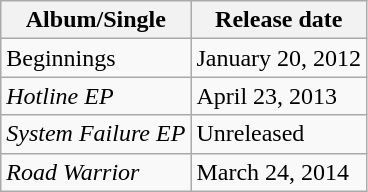<table class="wikitable">
<tr>
<th>Album/Single</th>
<th>Release date</th>
</tr>
<tr>
<td>Beginnings</td>
<td>January 20, 2012</td>
</tr>
<tr>
<td><em>Hotline EP</em></td>
<td>April 23, 2013</td>
</tr>
<tr>
<td><em>System Failure EP</em></td>
<td>Unreleased</td>
</tr>
<tr>
<td><em>Road Warrior</em></td>
<td>March 24, 2014</td>
</tr>
</table>
